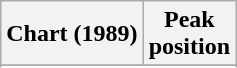<table class="wikitable sortable plainrowheaders" style="text-align:center">
<tr>
<th scope="col">Chart (1989)</th>
<th scope="col">Peak<br>position</th>
</tr>
<tr>
</tr>
<tr>
</tr>
<tr>
</tr>
<tr>
</tr>
<tr>
</tr>
<tr>
</tr>
<tr>
</tr>
</table>
